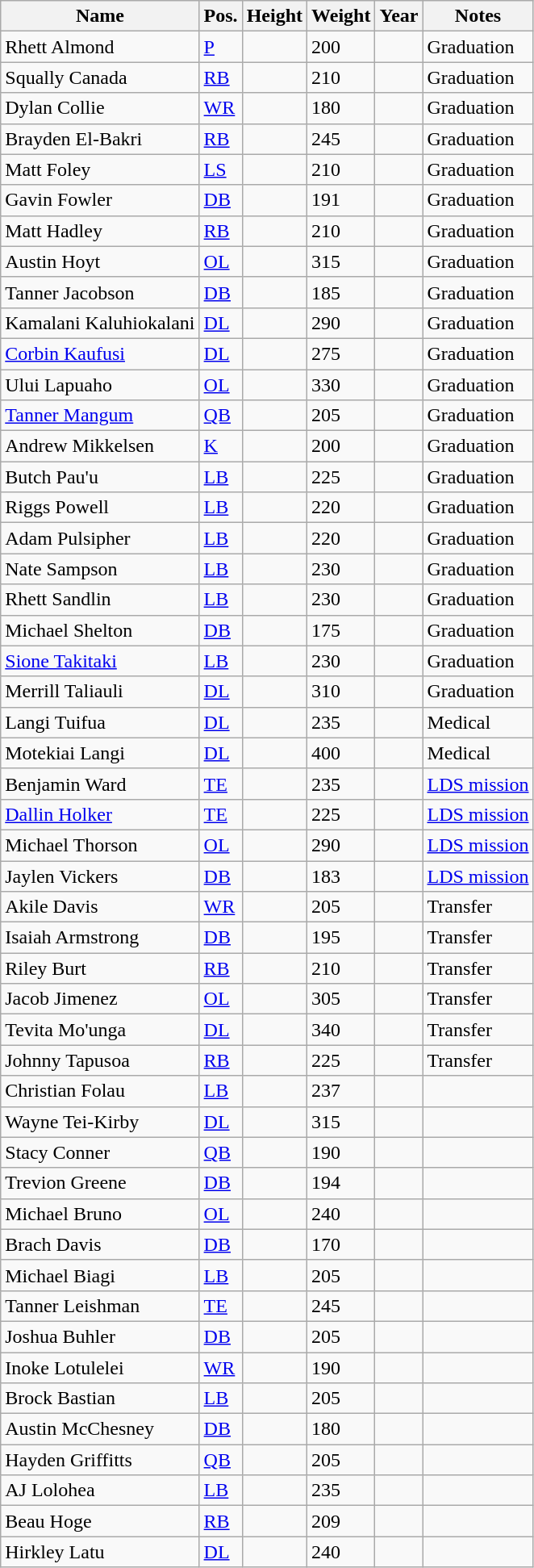<table class="wikitable sortable" border="4">
<tr>
<th>Name</th>
<th>Pos.</th>
<th>Height</th>
<th>Weight</th>
<th>Year</th>
<th>Notes</th>
</tr>
<tr>
<td>Rhett Almond</td>
<td><a href='#'>P</a></td>
<td></td>
<td>200</td>
<td></td>
<td>Graduation</td>
</tr>
<tr>
<td>Squally Canada</td>
<td><a href='#'>RB</a></td>
<td></td>
<td>210</td>
<td></td>
<td>Graduation</td>
</tr>
<tr>
<td>Dylan Collie</td>
<td><a href='#'>WR</a></td>
<td></td>
<td>180</td>
<td></td>
<td>Graduation</td>
</tr>
<tr>
<td>Brayden El-Bakri</td>
<td><a href='#'>RB</a></td>
<td></td>
<td>245</td>
<td></td>
<td>Graduation</td>
</tr>
<tr>
<td>Matt Foley</td>
<td><a href='#'>LS</a></td>
<td></td>
<td>210</td>
<td></td>
<td>Graduation</td>
</tr>
<tr>
<td>Gavin Fowler</td>
<td><a href='#'>DB</a></td>
<td></td>
<td>191</td>
<td></td>
<td>Graduation</td>
</tr>
<tr>
<td>Matt Hadley</td>
<td><a href='#'>RB</a></td>
<td></td>
<td>210</td>
<td></td>
<td>Graduation</td>
</tr>
<tr>
<td>Austin Hoyt</td>
<td><a href='#'>OL</a></td>
<td></td>
<td>315</td>
<td></td>
<td>Graduation</td>
</tr>
<tr>
<td>Tanner Jacobson</td>
<td><a href='#'>DB</a></td>
<td></td>
<td>185</td>
<td></td>
<td>Graduation</td>
</tr>
<tr>
<td>Kamalani Kaluhiokalani</td>
<td><a href='#'>DL</a></td>
<td></td>
<td>290</td>
<td></td>
<td>Graduation</td>
</tr>
<tr>
<td><a href='#'>Corbin Kaufusi</a></td>
<td><a href='#'>DL</a></td>
<td></td>
<td>275</td>
<td></td>
<td>Graduation</td>
</tr>
<tr>
<td>Ului Lapuaho</td>
<td><a href='#'>OL</a></td>
<td></td>
<td>330</td>
<td></td>
<td>Graduation</td>
</tr>
<tr>
<td><a href='#'>Tanner Mangum</a></td>
<td><a href='#'>QB</a></td>
<td></td>
<td>205</td>
<td></td>
<td>Graduation</td>
</tr>
<tr>
<td>Andrew Mikkelsen</td>
<td><a href='#'>K</a></td>
<td></td>
<td>200</td>
<td></td>
<td>Graduation</td>
</tr>
<tr>
<td>Butch Pau'u</td>
<td><a href='#'>LB</a></td>
<td></td>
<td>225</td>
<td></td>
<td>Graduation</td>
</tr>
<tr>
<td>Riggs Powell</td>
<td><a href='#'>LB</a></td>
<td></td>
<td>220</td>
<td></td>
<td>Graduation</td>
</tr>
<tr>
<td>Adam Pulsipher</td>
<td><a href='#'>LB</a></td>
<td></td>
<td>220</td>
<td></td>
<td>Graduation</td>
</tr>
<tr>
<td>Nate Sampson</td>
<td><a href='#'>LB</a></td>
<td></td>
<td>230</td>
<td></td>
<td>Graduation</td>
</tr>
<tr>
<td>Rhett Sandlin</td>
<td><a href='#'>LB</a></td>
<td></td>
<td>230</td>
<td></td>
<td>Graduation</td>
</tr>
<tr>
<td>Michael Shelton</td>
<td><a href='#'>DB</a></td>
<td></td>
<td>175</td>
<td></td>
<td>Graduation</td>
</tr>
<tr>
<td><a href='#'>Sione Takitaki</a></td>
<td><a href='#'>LB</a></td>
<td></td>
<td>230</td>
<td></td>
<td>Graduation</td>
</tr>
<tr>
<td>Merrill Taliauli</td>
<td><a href='#'>DL</a></td>
<td></td>
<td>310</td>
<td></td>
<td>Graduation</td>
</tr>
<tr>
<td>Langi Tuifua</td>
<td><a href='#'>DL</a></td>
<td></td>
<td>235</td>
<td></td>
<td>Medical</td>
</tr>
<tr>
<td>Motekiai Langi</td>
<td><a href='#'>DL</a></td>
<td></td>
<td>400</td>
<td></td>
<td>Medical</td>
</tr>
<tr>
<td>Benjamin Ward</td>
<td><a href='#'>TE</a></td>
<td></td>
<td>235</td>
<td></td>
<td><a href='#'>LDS mission</a></td>
</tr>
<tr>
<td><a href='#'>Dallin Holker</a></td>
<td><a href='#'>TE</a></td>
<td></td>
<td>225</td>
<td></td>
<td><a href='#'>LDS mission</a></td>
</tr>
<tr>
<td>Michael Thorson</td>
<td><a href='#'>OL</a></td>
<td></td>
<td>290</td>
<td></td>
<td><a href='#'>LDS mission</a></td>
</tr>
<tr>
<td>Jaylen Vickers</td>
<td><a href='#'>DB</a></td>
<td></td>
<td>183</td>
<td></td>
<td><a href='#'>LDS mission</a></td>
</tr>
<tr>
<td>Akile Davis</td>
<td><a href='#'>WR</a></td>
<td></td>
<td>205</td>
<td></td>
<td>Transfer</td>
</tr>
<tr>
<td>Isaiah Armstrong</td>
<td><a href='#'>DB</a></td>
<td></td>
<td>195</td>
<td></td>
<td>Transfer</td>
</tr>
<tr>
<td>Riley Burt</td>
<td><a href='#'>RB</a></td>
<td></td>
<td>210</td>
<td></td>
<td>Transfer</td>
</tr>
<tr>
<td>Jacob Jimenez</td>
<td><a href='#'>OL</a></td>
<td></td>
<td>305</td>
<td></td>
<td>Transfer</td>
</tr>
<tr>
<td>Tevita Mo'unga</td>
<td><a href='#'>DL</a></td>
<td></td>
<td>340</td>
<td></td>
<td>Transfer</td>
</tr>
<tr>
<td>Johnny Tapusoa</td>
<td><a href='#'>RB</a></td>
<td></td>
<td>225</td>
<td></td>
<td>Transfer</td>
</tr>
<tr>
<td>Christian Folau</td>
<td><a href='#'>LB</a></td>
<td></td>
<td>237</td>
<td></td>
<td></td>
</tr>
<tr>
<td>Wayne Tei-Kirby</td>
<td><a href='#'>DL</a></td>
<td></td>
<td>315</td>
<td></td>
<td></td>
</tr>
<tr>
<td>Stacy Conner</td>
<td><a href='#'>QB</a></td>
<td></td>
<td>190</td>
<td></td>
<td></td>
</tr>
<tr>
<td>Trevion Greene</td>
<td><a href='#'>DB</a></td>
<td></td>
<td>194</td>
<td></td>
<td></td>
</tr>
<tr>
<td>Michael Bruno</td>
<td><a href='#'>OL</a></td>
<td></td>
<td>240</td>
<td></td>
<td></td>
</tr>
<tr>
<td>Brach Davis</td>
<td><a href='#'>DB</a></td>
<td></td>
<td>170</td>
<td></td>
<td></td>
</tr>
<tr>
<td>Michael Biagi</td>
<td><a href='#'>LB</a></td>
<td></td>
<td>205</td>
<td></td>
<td></td>
</tr>
<tr>
<td>Tanner Leishman</td>
<td><a href='#'>TE</a></td>
<td></td>
<td>245</td>
<td></td>
<td></td>
</tr>
<tr>
<td>Joshua Buhler</td>
<td><a href='#'>DB</a></td>
<td></td>
<td>205</td>
<td></td>
<td></td>
</tr>
<tr>
<td>Inoke Lotulelei</td>
<td><a href='#'>WR</a></td>
<td></td>
<td>190</td>
<td></td>
<td></td>
</tr>
<tr>
<td>Brock Bastian</td>
<td><a href='#'>LB</a></td>
<td></td>
<td>205</td>
<td></td>
<td></td>
</tr>
<tr>
<td>Austin McChesney</td>
<td><a href='#'>DB</a></td>
<td></td>
<td>180</td>
<td></td>
<td></td>
</tr>
<tr>
<td>Hayden Griffitts</td>
<td><a href='#'>QB</a></td>
<td></td>
<td>205</td>
<td></td>
<td></td>
</tr>
<tr>
<td>AJ Lolohea</td>
<td><a href='#'>LB</a></td>
<td></td>
<td>235</td>
<td></td>
<td></td>
</tr>
<tr>
<td>Beau Hoge</td>
<td><a href='#'>RB</a></td>
<td></td>
<td>209</td>
<td></td>
<td></td>
</tr>
<tr>
<td>Hirkley Latu</td>
<td><a href='#'>DL</a></td>
<td></td>
<td>240</td>
<td></td>
<td></td>
</tr>
</table>
